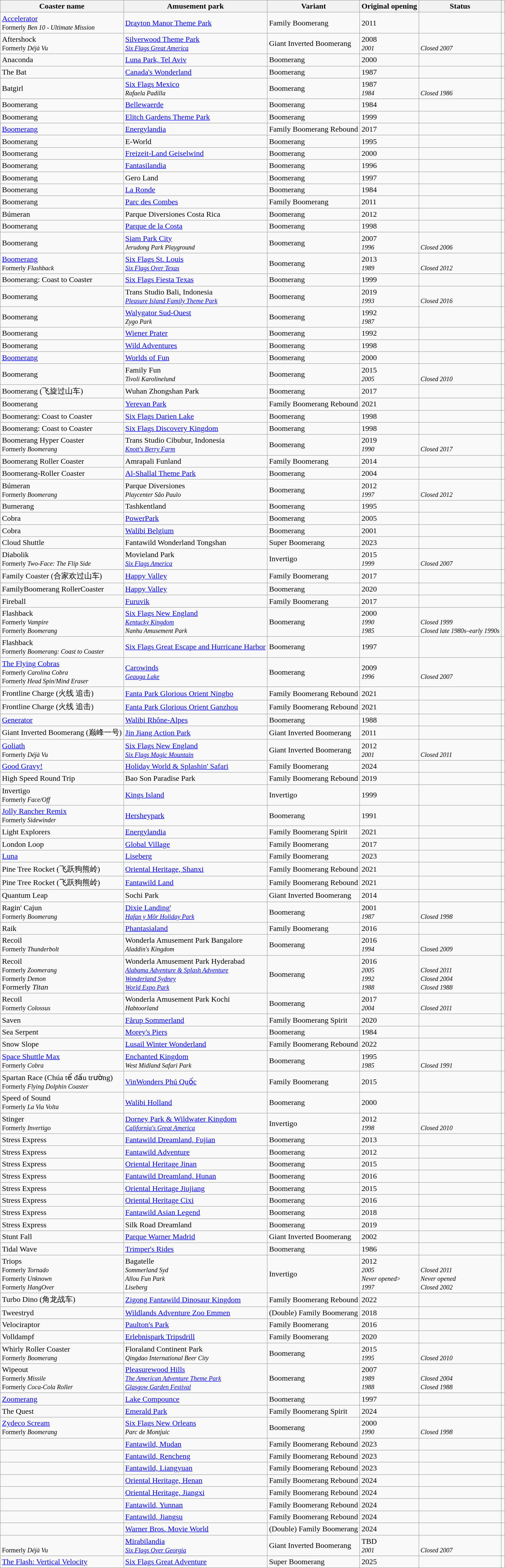<table class="wikitable sortable">
<tr>
<th>Coaster name</th>
<th>Amusement park</th>
<th>Variant</th>
<th>Original opening</th>
<th>Status</th>
<th class="unsortable"></th>
</tr>
<tr>
<td><a href='#'>Accelerator</a><br><small>Formerly <em>Ben 10 - Ultimate Mission</em></small></td>
<td><a href='#'>Drayton Manor Theme Park</a></td>
<td>Family Boomerang </td>
<td>2011</td>
<td></td>
<td></td>
</tr>
<tr>
<td>Aftershock<br><small>Formerly <em>Déjà Vu</em></small></td>
<td><a href='#'>Silverwood Theme Park</a><br><small><em><a href='#'>Six Flags Great America</a></em></small></td>
<td>Giant Inverted Boomerang</td>
<td>2008<br><small><em>2001</em></small></td>
<td><br><small><em>Closed 2007</em></small></td>
<td><br></td>
</tr>
<tr>
<td>Anaconda</td>
<td><a href='#'>Luna Park, Tel Aviv</a></td>
<td>Boomerang</td>
<td>2000</td>
<td></td>
<td></td>
</tr>
<tr>
<td>The Bat</td>
<td><a href='#'>Canada's Wonderland</a></td>
<td>Boomerang</td>
<td>1987</td>
<td></td>
<td></td>
</tr>
<tr>
<td>Batgirl</td>
<td><a href='#'>Six Flags Mexico</a><br><small><em>Rafaela Padilla</em></small></td>
<td>Boomerang</td>
<td>1987<br><small><em>1984</em></small></td>
<td><br><small><em>Closed 1986</em></small></td>
<td><br></td>
</tr>
<tr>
<td>Boomerang</td>
<td><a href='#'>Bellewaerde</a></td>
<td>Boomerang</td>
<td>1984</td>
<td></td>
<td></td>
</tr>
<tr>
<td>Boomerang</td>
<td><a href='#'>Elitch Gardens Theme Park</a></td>
<td>Boomerang</td>
<td>1999</td>
<td></td>
<td></td>
</tr>
<tr>
<td><a href='#'>Boomerang</a></td>
<td><a href='#'>Energylandia</a></td>
<td>Family Boomerang Rebound</td>
<td>2017</td>
<td></td>
<td></td>
</tr>
<tr>
<td>Boomerang</td>
<td>E-World</td>
<td>Boomerang</td>
<td>1995</td>
<td></td>
<td></td>
</tr>
<tr>
<td>Boomerang</td>
<td><a href='#'>Freizeit-Land Geiselwind</a></td>
<td>Boomerang</td>
<td>2000</td>
<td></td>
<td></td>
</tr>
<tr>
<td>Boomerang</td>
<td><a href='#'>Fantasilandia</a></td>
<td>Boomerang</td>
<td>1996</td>
<td></td>
<td></td>
</tr>
<tr>
<td>Boomerang</td>
<td>Gero Land</td>
<td>Boomerang</td>
<td>1997</td>
<td></td>
<td></td>
</tr>
<tr>
<td>Boomerang</td>
<td><a href='#'>La Ronde</a></td>
<td>Boomerang</td>
<td>1984</td>
<td></td>
<td></td>
</tr>
<tr>
<td>Boomerang</td>
<td><a href='#'>Parc des Combes</a></td>
<td>Family Boomerang </td>
<td>2011</td>
<td></td>
<td></td>
</tr>
<tr>
<td>Búmeran</td>
<td>Parque Diversiones Costa Rica</td>
<td>Boomerang</td>
<td>2012</td>
<td></td>
<td></td>
</tr>
<tr>
<td>Boomerang</td>
<td><a href='#'>Parque de la Costa</a></td>
<td>Boomerang</td>
<td>1998</td>
<td></td>
<td></td>
</tr>
<tr>
<td>Boomerang</td>
<td><a href='#'>Siam Park City</a><br><small><em>Jerudong Park Playground</em></small></td>
<td>Boomerang</td>
<td>2007<br><small><em>1996</em></small></td>
<td><br><small><em>Closed 2006</em></small></td>
<td><br></td>
</tr>
<tr>
<td><a href='#'>Boomerang</a><br><small>Formerly <em>Flashback</em></small></td>
<td><a href='#'>Six Flags St. Louis</a><br><small><em><a href='#'>Six Flags Over Texas</a></em></small></td>
<td>Boomerang</td>
<td>2013<br><small><em>1989</em></small></td>
<td><br><small><em>Closed 2012</em></small></td>
<td><br></td>
</tr>
<tr>
<td>Boomerang: Coast to Coaster</td>
<td><a href='#'>Six Flags Fiesta Texas</a></td>
<td>Boomerang</td>
<td>1999</td>
<td></td>
<td></td>
</tr>
<tr>
<td>Boomerang</td>
<td>Trans Studio Bali, Indonesia<br><small><em><a href='#'>Pleasure Island Family Theme Park</a></em></small></td>
<td>Boomerang</td>
<td>2019<br><small><em>1993</em></small></td>
<td><br><small><em>Closed 2016</em></small></td>
<td><br></td>
</tr>
<tr>
<td>Boomerang</td>
<td><a href='#'>Walygator Sud-Ouest</a><br><small><em>Zygo Park</em></small></td>
<td>Boomerang</td>
<td>1992<br><small><em>1987</em></small></td>
<td></td>
<td><br></td>
</tr>
<tr>
<td>Boomerang</td>
<td><a href='#'>Wiener Prater</a></td>
<td>Boomerang</td>
<td>1992</td>
<td></td>
<td></td>
</tr>
<tr>
<td>Boomerang</td>
<td><a href='#'>Wild Adventures</a></td>
<td>Boomerang</td>
<td>1998</td>
<td></td>
<td></td>
</tr>
<tr>
<td><a href='#'>Boomerang</a></td>
<td><a href='#'>Worlds of Fun</a></td>
<td>Boomerang</td>
<td>2000</td>
<td></td>
<td></td>
</tr>
<tr>
<td>Boomerang</td>
<td>Family Fun<br><small><em>Tivoli Karolinelund</em></small></td>
<td>Boomerang</td>
<td>2015<br><small><em>2005</em></small></td>
<td><br><small><em>Closed 2010</em></small></td>
<td><br></td>
</tr>
<tr>
<td>Boomerang (飞旋过山车)</td>
<td>Wuhan Zhongshan Park</td>
<td>Boomerang</td>
<td>2017</td>
<td></td>
<td></td>
</tr>
<tr>
<td>Boomerang</td>
<td><a href='#'>Yerevan Park</a></td>
<td>Family Boomerang Rebound</td>
<td>2021</td>
<td></td>
<td></td>
</tr>
<tr>
<td>Boomerang: Coast to Coaster</td>
<td><a href='#'>Six Flags Darien Lake</a></td>
<td>Boomerang</td>
<td>1998</td>
<td></td>
<td></td>
</tr>
<tr>
<td>Boomerang: Coast to Coaster</td>
<td><a href='#'>Six Flags Discovery Kingdom</a></td>
<td>Boomerang</td>
<td>1998</td>
<td></td>
<td></td>
</tr>
<tr>
<td>Boomerang Hyper Coaster<br><small>Formerly <em>Boomerang</em></small></td>
<td>Trans Studio Cibubur, Indonesia<br><small><em><a href='#'>Knott's Berry Farm</a></em></small></td>
<td>Boomerang</td>
<td>2019<br><small><em>1990</em></small></td>
<td><br><small><em>Closed 2017</em></small></td>
<td></td>
</tr>
<tr>
<td>Boomerang Roller Coaster</td>
<td>Amrapali Funland</td>
<td>Family Boomerang </td>
<td>2014</td>
<td></td>
<td></td>
</tr>
<tr>
<td>Boomerang-Roller Coaster</td>
<td><a href='#'>Al-Shallal Theme Park</a></td>
<td>Boomerang</td>
<td>2004</td>
<td></td>
<td></td>
</tr>
<tr>
<td>Búmeran<br><small>Formerly <em>Boomerang</em></small></td>
<td>Parque Diversiones<br><small><em>Playcenter São Paulo</em></small></td>
<td>Boomerang</td>
<td>2012<br><small><em>1997</em></small></td>
<td><br><small><em>Closed 2012</em></small></td>
<td><br></td>
</tr>
<tr>
<td>Bumerang</td>
<td>Tashkentland</td>
<td>Boomerang</td>
<td>1995</td>
<td></td>
<td></td>
</tr>
<tr>
<td>Cobra</td>
<td><a href='#'>PowerPark</a></td>
<td>Boomerang</td>
<td>2005</td>
<td></td>
<td></td>
</tr>
<tr>
<td>Cobra</td>
<td><a href='#'>Walibi Belgium</a></td>
<td>Boomerang</td>
<td>2001</td>
<td></td>
<td></td>
</tr>
<tr>
<td>Cloud Shuttle</td>
<td>Fantawild Wonderland Tongshan</td>
<td>Super Boomerang</td>
<td>2023</td>
<td></td>
<td></td>
</tr>
<tr>
<td>Diabolik<br><small>Formerly <em>Two-Face: The Flip Side</em></small></td>
<td>Movieland Park<br><small><em><a href='#'>Six Flags America</a></em></small></td>
<td>Invertigo</td>
<td>2015<br><small><em>1999</em></small></td>
<td><br><small><em>Closed 2007</em></small></td>
<td></td>
</tr>
<tr>
<td>Family Coaster (合家欢过山车)</td>
<td><a href='#'>Happy Valley</a></td>
<td>Family Boomerang</td>
<td>2017</td>
<td></td>
<td></td>
</tr>
<tr>
<td>FamilyBoomerang RollerCoaster</td>
<td><a href='#'>Happy Valley</a></td>
<td>Boomerang</td>
<td>2020</td>
<td></td>
<td></td>
</tr>
<tr>
<td>Fireball</td>
<td><a href='#'>Furuvik</a></td>
<td>Family Boomerang</td>
<td>2017</td>
<td></td>
<td></td>
</tr>
<tr>
<td>Flashback<br><small>Formerly <em>Vampire</em></small><br><small>Formerly <em>Boomerang</em></small></td>
<td><a href='#'>Six Flags New England</a><br><small><em><a href='#'>Kentucky Kingdom</a></em></small><br><small><em>Nanhu Amusement Park</em></small></td>
<td>Boomerang</td>
<td>2000<br><small><em>1990</em></small><br><small><em>1985</em></small></td>
<td><br><small><em>Closed 1999</em></small><br><small><em>Closed late 1980s–early 1990s</em></small></td>
<td><br><br></td>
</tr>
<tr>
<td>Flashback<br><small>Formerly <em>Boomerang: Coast to Coaster</em></small></td>
<td><a href='#'>Six Flags Great Escape and Hurricane Harbor</a></td>
<td>Boomerang</td>
<td>1997</td>
<td></td>
<td></td>
</tr>
<tr>
<td><a href='#'>The Flying Cobras</a><br><small>Formerly <em>Carolina Cobra</em><br>Formerly <em>Head Spin</em>/<em>Mind Eraser</em></small></td>
<td><a href='#'>Carowinds</a><br><small><em><a href='#'>Geauga Lake</a></em></small></td>
<td>Boomerang</td>
<td>2009<br><small><em>1996</em></small></td>
<td><br><small><em>Closed 2007</em></small></td>
<td><br></td>
</tr>
<tr>
<td>Frontline Charge (火线 追击)</td>
<td><a href='#'>Fanta Park Glorious Orient Ningbo</a></td>
<td>Family Boomerang Rebound</td>
<td>2021</td>
<td></td>
<td></td>
</tr>
<tr>
<td>Frontline Charge (火线 追击)</td>
<td><a href='#'>Fanta Park Glorious Orient Ganzhou</a></td>
<td>Family Boomerang Rebound</td>
<td>2021</td>
<td></td>
<td></td>
</tr>
<tr>
<td><a href='#'>Generator</a></td>
<td><a href='#'>Walibi Rhône-Alpes</a></td>
<td>Boomerang</td>
<td>1988</td>
<td></td>
<td></td>
</tr>
<tr>
<td>Giant Inverted Boomerang (巅峰一号)</td>
<td><a href='#'>Jin Jiang Action Park</a></td>
<td>Giant Inverted Boomerang</td>
<td>2011</td>
<td></td>
<td></td>
</tr>
<tr>
<td><a href='#'>Goliath</a><br><small>Formerly <em>Déjà Vu</em></small></td>
<td><a href='#'>Six Flags New England</a><br><small><em><a href='#'>Six Flags Magic Mountain</a></em></small></td>
<td>Giant Inverted Boomerang</td>
<td>2012<br><small><em>2001</em></small></td>
<td><br><small><em>Closed 2011</em></small></td>
<td><br></td>
</tr>
<tr>
<td><a href='#'>Good Gravy!</a></td>
<td><a href='#'>Holiday World & Splashin' Safari</a></td>
<td>Family Boomerang</td>
<td>2024</td>
<td></td>
<td></td>
</tr>
<tr>
<td>High Speed Round Trip</td>
<td>Bao Son Paradise Park</td>
<td>Family Boomerang Rebound</td>
<td>2019</td>
<td></td>
<td></td>
</tr>
<tr>
<td>Invertigo<br><small>Formerly <em>Face/Off</em></small></td>
<td><a href='#'>Kings Island</a></td>
<td>Invertigo</td>
<td>1999</td>
<td></td>
<td></td>
</tr>
<tr>
<td><a href='#'>Jolly Rancher Remix</a><br><small>Formerly <em>Sidewinder</em></small></td>
<td><a href='#'>Hersheypark</a></td>
<td>Boomerang</td>
<td>1991</td>
<td></td>
<td></td>
</tr>
<tr>
<td>Light Explorers</td>
<td><a href='#'>Energylandia</a></td>
<td>Family Boomerang Spirit</td>
<td>2021</td>
<td></td>
<td></td>
</tr>
<tr>
<td>London Loop</td>
<td><a href='#'>Global Village</a></td>
<td>Family Boomerang</td>
<td>2017</td>
<td></td>
<td></td>
</tr>
<tr>
<td><a href='#'>Luna</a></td>
<td><a href='#'>Liseberg</a></td>
<td>Family Boomerang</td>
<td>2023</td>
<td></td>
<td></td>
</tr>
<tr>
<td>Pine Tree Rocket (飞跃狗熊岭)</td>
<td><a href='#'>Oriental Heritage, Shanxi</a></td>
<td>Family Boomerang Rebound</td>
<td>2021</td>
<td></td>
<td></td>
</tr>
<tr>
<td>Pine Tree Rocket (飞跃狗熊岭)</td>
<td><a href='#'>Fantawild Land</a></td>
<td>Family Boomerang Rebound</td>
<td>2021</td>
<td></td>
<td></td>
</tr>
<tr>
<td>Quantum Leap</td>
<td>Sochi Park</td>
<td>Giant Inverted Boomerang</td>
<td>2014</td>
<td></td>
<td></td>
</tr>
<tr>
<td>Ragin' Cajun<br><small>Formerly <em>Boomerang</em></small></td>
<td><a href='#'>Dixie Landing'</a><br><small><em><a href='#'>Hafan y Môr Holiday Park</a></em></small></td>
<td>Boomerang</td>
<td>2001<br><small><em>1987</em></small></td>
<td><br><small><em>Closed 1998</em></small></td>
<td></td>
</tr>
<tr>
<td>Raik</td>
<td><a href='#'>Phantasialand</a></td>
<td>Family Boomerang</td>
<td>2016</td>
<td></td>
<td></td>
</tr>
<tr>
<td>Recoil<br><small>Formerly <em>Thunderbolt</em></small></td>
<td>Wonderla Amusement Park Bangalore<br><small><em>Aladdin's Kingdom</em></small></td>
<td>Boomerang</td>
<td>2016<br><small><em>1994</em></small></td>
<td><br><small>Closed <em>2009</em></small></td>
<td><br></td>
</tr>
<tr>
<td>Recoil<br><small>Formerly <em>Zoomerang</em><br>Formerly <em>Demon</em></small><br>Formerly <em>Titan</em></td>
<td>Wonderla Amusement Park Hyderabad<br><small><em><a href='#'>Alabama Adventure & Splash Adventure</a></em><br><em><a href='#'>Wonderland Sydney</a></em><br><em><a href='#'>World Expo Park</a></em></small></td>
<td>Boomerang</td>
<td>2016<br><small><em>2005</em><br><em>1992</em><br><em>1988</em></small></td>
<td><br><small><em>Closed 2011</em><br><em>Closed 2004</em><br><em>Closed 1988</em></small></td>
<td><br><br><br></td>
</tr>
<tr>
<td>Recoil<br><small>Formerly <em>Colossus</em></small></td>
<td>Wonderla Amusement Park Kochi<br><small><em>Habtoorland</em></small></td>
<td>Boomerang</td>
<td>2017<br><small><em>2004</em></small></td>
<td><br><small><em>Closed 2011</em></small></td>
<td><br></td>
</tr>
<tr>
<td>Saven</td>
<td><a href='#'>Fårup Sommerland</a></td>
<td>Family Boomerang Spirit</td>
<td>2020</td>
<td></td>
<td></td>
</tr>
<tr>
<td>Sea Serpent</td>
<td><a href='#'>Morey's Piers</a></td>
<td>Boomerang</td>
<td>1984</td>
<td></td>
<td></td>
</tr>
<tr>
<td>Snow Slope</td>
<td><a href='#'>Lusail Winter Wonderland</a></td>
<td>Family Boomerang Rebound</td>
<td>2022</td>
<td></td>
<td></td>
</tr>
<tr>
<td><a href='#'>Space Shuttle Max</a><br><small>Formerly <em>Cobra</em></small></td>
<td><a href='#'>Enchanted Kingdom</a><br><small><em>West Midland Safari Park</em></small></td>
<td>Boomerang</td>
<td>1995<br><small><em>1985</em></small></td>
<td><br><small><em>Closed 1991</em></small></td>
<td><br></td>
</tr>
<tr>
<td>Spartan Race (Chúa tể đấu trường)<br><small>Formerly <em>Flying Dolphin Coaster</em></small></td>
<td><a href='#'>VinWonders Phú Quốc</a></td>
<td>Family Boomerang </td>
<td>2015</td>
<td></td>
<td><br></td>
</tr>
<tr>
<td>Speed of Sound<br><small>Formerly <em>La Via Volta</em></small></td>
<td><a href='#'>Walibi Holland</a></td>
<td>Boomerang</td>
<td>2000</td>
<td></td>
<td></td>
</tr>
<tr>
<td>Stinger<br><small>Formerly <em>Invertigo</em></small></td>
<td><a href='#'>Dorney Park & Wildwater Kingdom</a><br><small><em><a href='#'>California's Great America</a></em></small></td>
<td>Invertigo</td>
<td>2012<br><small><em>1998</em></small></td>
<td><br><small><em>Closed 2010</em></small></td>
<td></td>
</tr>
<tr>
<td>Stress Express</td>
<td><a href='#'>Fantawild Dreamland, Fujian</a></td>
<td>Boomerang</td>
<td>2013</td>
<td></td>
<td></td>
</tr>
<tr>
<td>Stress Express</td>
<td><a href='#'>Fantawild Adventure</a></td>
<td>Boomerang</td>
<td>2012</td>
<td></td>
<td></td>
</tr>
<tr>
<td>Stress Express</td>
<td><a href='#'>Oriental Heritage Jinan</a></td>
<td>Boomerang</td>
<td>2015</td>
<td></td>
<td></td>
</tr>
<tr>
<td>Stress Express</td>
<td><a href='#'>Fantawild Dreamland, Hunan</a></td>
<td>Boomerang</td>
<td>2016</td>
<td></td>
<td></td>
</tr>
<tr>
<td>Stress Express</td>
<td><a href='#'>Oriental Heritage Jiujiang</a></td>
<td>Boomerang</td>
<td>2015</td>
<td></td>
<td></td>
</tr>
<tr>
<td>Stress Express</td>
<td><a href='#'>Oriental Heritage Cixi</a></td>
<td>Boomerang</td>
<td>2016</td>
<td></td>
<td></td>
</tr>
<tr>
<td>Stress Express</td>
<td><a href='#'>Fantawild Asian Legend</a></td>
<td>Boomerang</td>
<td>2018</td>
<td></td>
<td></td>
</tr>
<tr>
<td>Stress Express</td>
<td>Silk Road Dreamland</td>
<td>Boomerang</td>
<td>2019</td>
<td></td>
<td></td>
</tr>
<tr>
<td>Stunt Fall</td>
<td><a href='#'>Parque Warner Madrid</a></td>
<td>Giant Inverted Boomerang</td>
<td>2002</td>
<td></td>
<td></td>
</tr>
<tr>
<td>Tidal Wave</td>
<td><a href='#'>Trimper's Rides</a></td>
<td>Boomerang</td>
<td>1986</td>
<td></td>
<td></td>
</tr>
<tr>
<td>Triops<br><small>Formerly <em>Tornado</em><br>Formerly <em>Unknown</em><br>Formerly <em>HangOver</em></small></td>
<td>Bagatelle<br><small><em>Sommerland Syd</em><br><em>Allou Fun Park</em><br><em>Liseberg</em></small></td>
<td>Invertigo</td>
<td>2012<br><small><em>2005</em><br><em>Never opened</em>><br><em>1997</em></small></td>
<td><br><small><em>Closed 2011</em><br><em>Never opened</em><br><em>Closed 2002</em></small></td>
<td><br><br><br></td>
</tr>
<tr>
<td>Turbo Dino (角龙战车)</td>
<td><a href='#'>Zigong Fantawild Dinosaur Kingdom</a></td>
<td>Family Boomerang Rebound</td>
<td>2022</td>
<td></td>
<td></td>
</tr>
<tr>
<td>Tweestryd</td>
<td><a href='#'>Wildlands Adventure Zoo Emmen</a></td>
<td>(Double) Family Boomerang</td>
<td>2018</td>
<td></td>
<td></td>
</tr>
<tr>
<td>Velociraptor</td>
<td><a href='#'>Paulton's Park</a></td>
<td>Family Boomerang</td>
<td>2016</td>
<td></td>
<td></td>
</tr>
<tr>
<td>Volldampf</td>
<td><a href='#'>Erlebnispark Tripsdrill</a></td>
<td>Family Boomerang</td>
<td>2020</td>
<td></td>
<td></td>
</tr>
<tr>
<td>Whirly Roller Coaster<br><small>Formerly <em>Boomerang</em></small></td>
<td>Floraland Continent Park<br><small><em>Qingdao International Beer City</em></small></td>
<td>Boomerang</td>
<td>2015<br><small><em>1995</em></small></td>
<td><br><small><em>Closed 2010</em></small></td>
<td><br></td>
</tr>
<tr>
<td>Wipeout<br><small>Formerly <em>Missile</em><br>Formerly <em>Coca-Cola Roller</em></small></td>
<td><a href='#'>Pleasurewood Hills</a><br><small><em><a href='#'>The American Adventure Theme Park</a></em><br><em><a href='#'>Glasgow Garden Festival</a></em></small></td>
<td>Boomerang</td>
<td>2007<br><small><em>1989</em><br><em>1988</em></small></td>
<td><br><small><em>Closed 2004</em><br><em>Closed 1988</em></small></td>
<td><br><br></td>
</tr>
<tr>
<td><a href='#'>Zoomerang</a></td>
<td><a href='#'>Lake Compounce</a></td>
<td>Boomerang</td>
<td>1997</td>
<td></td>
<td></td>
</tr>
<tr>
<td>The Quest</td>
<td><a href='#'>Emerald Park</a></td>
<td>Family Boomerang Spirit</td>
<td>2024</td>
<td></td>
<td></td>
</tr>
<tr>
<td><a href='#'>Zydeco Scream</a><br><small>Formerly <em>Boomerang</em></small></td>
<td><a href='#'>Six Flags New Orleans</a><br><small><em>Parc de Montjuic</em></small></td>
<td>Boomerang</td>
<td>2000<br><small><em>1990</em></small></td>
<td><br><small><em>Closed 1998</em></small></td>
<td></td>
</tr>
<tr>
<td></td>
<td><a href='#'>Fantawild, Mudan</a></td>
<td>Family Boomerang Rebound</td>
<td>2023</td>
<td></td>
<td></td>
</tr>
<tr>
<td></td>
<td><a href='#'>Fantawild, Rencheng</a></td>
<td>Family Boomerang Rebound</td>
<td>2023</td>
<td></td>
<td></td>
</tr>
<tr>
<td></td>
<td><a href='#'>Fantawild, Liangyuan</a></td>
<td>Family Boomerang Rebound</td>
<td>2023</td>
<td></td>
<td></td>
</tr>
<tr>
<td></td>
<td><a href='#'>Oriental Heritage, Henan</a></td>
<td>Family Boomerang Rebound</td>
<td>2024</td>
<td></td>
<td></td>
</tr>
<tr>
<td></td>
<td><a href='#'>Oriental Heritage, Jiangxi</a></td>
<td>Family Boomerang Rebound</td>
<td>2024</td>
<td></td>
<td></td>
</tr>
<tr>
<td></td>
<td><a href='#'>Fantawild, Yunnan</a></td>
<td>Family Boomerang Rebound</td>
<td>2024</td>
<td></td>
<td></td>
</tr>
<tr>
<td></td>
<td><a href='#'>Fantawild, Jiangsu</a></td>
<td>Family Boomerang Rebound</td>
<td>2024</td>
<td></td>
<td></td>
</tr>
<tr>
<td></td>
<td><a href='#'>Warner Bros. Movie World</a></td>
<td>(Double) Family Boomerang</td>
<td>2024</td>
<td></td>
<td></td>
</tr>
<tr>
<td><br><small>Formerly <em>Déjà Vu</em></small></td>
<td><a href='#'>Mirabilandia</a><br><small><em><a href='#'>Six Flags Over Georgia</a></em></small></td>
<td>Giant Inverted Boomerang</td>
<td>TBD<br><small><em>2001</em></small></td>
<td><br><small><em>Closed 2007</em></small></td>
<td></td>
</tr>
<tr>
<td><a href='#'>The Flash: Vertical Velocity</a></td>
<td><a href='#'>Six Flags Great Adventure</a></td>
<td>Super Boomerang</td>
<td>2025</td>
<td></td>
<td></td>
</tr>
</table>
